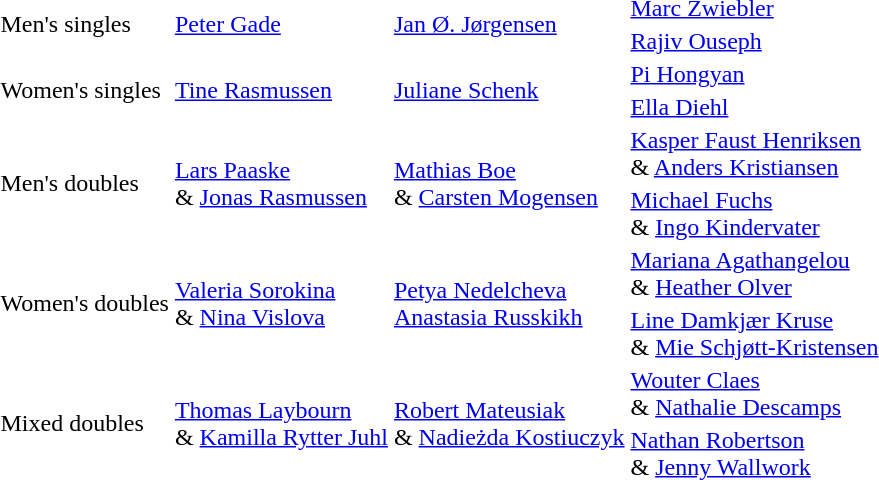<table>
<tr>
<td rowspan=2>Men's singles</td>
<td rowspan=2> <a href='#'>Peter Gade</a></td>
<td rowspan=2> <a href='#'>Jan Ø. Jørgensen</a></td>
<td> <a href='#'>Marc Zwiebler</a></td>
</tr>
<tr>
<td> <a href='#'>Rajiv Ouseph</a></td>
</tr>
<tr>
<td rowspan=2>Women's singles</td>
<td rowspan=2> <a href='#'>Tine Rasmussen</a></td>
<td rowspan=2> <a href='#'>Juliane Schenk</a></td>
<td> <a href='#'>Pi Hongyan</a></td>
</tr>
<tr>
<td> <a href='#'>Ella Diehl</a></td>
</tr>
<tr>
<td rowspan=2>Men's doubles</td>
<td rowspan=2> <a href='#'>Lars Paaske</a><br>& <a href='#'>Jonas Rasmussen</a></td>
<td rowspan=2> <a href='#'>Mathias Boe</a> <br>& <a href='#'>Carsten Mogensen</a></td>
<td> <a href='#'>Kasper Faust Henriksen</a> <br>& <a href='#'>Anders Kristiansen</a></td>
</tr>
<tr>
<td> <a href='#'>Michael Fuchs</a> <br>& <a href='#'>Ingo Kindervater</a></td>
</tr>
<tr>
<td rowspan=2>Women's doubles</td>
<td rowspan=2> <a href='#'>Valeria Sorokina</a><br>& <a href='#'>Nina Vislova</a></td>
<td rowspan=2> <a href='#'>Petya Nedelcheva</a> <br> <a href='#'>Anastasia Russkikh</a></td>
<td> <a href='#'>Mariana Agathangelou</a> <br>& <a href='#'>Heather Olver</a></td>
</tr>
<tr>
<td> <a href='#'>Line Damkjær Kruse</a> <br>& <a href='#'>Mie Schjøtt-Kristensen</a></td>
</tr>
<tr>
<td rowspan=2>Mixed doubles</td>
<td rowspan=2> <a href='#'>Thomas Laybourn</a> <br>& <a href='#'>Kamilla Rytter Juhl</a></td>
<td rowspan=2> <a href='#'>Robert Mateusiak</a><br>& <a href='#'>Nadieżda Kostiuczyk</a></td>
<td> <a href='#'>Wouter Claes</a> <br>& <a href='#'>Nathalie Descamps</a></td>
</tr>
<tr>
<td> <a href='#'>Nathan Robertson</a><br>& <a href='#'>Jenny Wallwork</a></td>
</tr>
</table>
